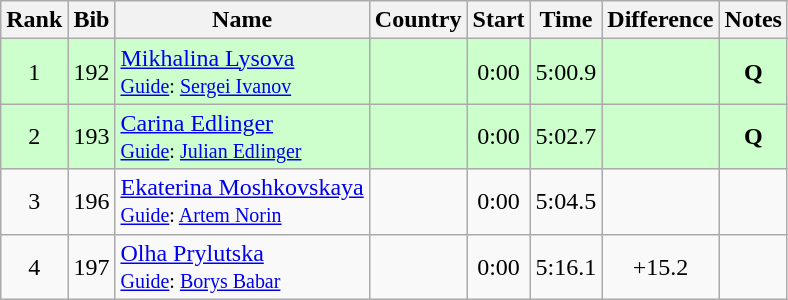<table class="wikitable sortable" style="text-align:center">
<tr>
<th>Rank</th>
<th>Bib</th>
<th>Name</th>
<th>Country</th>
<th>Start</th>
<th>Time</th>
<th>Difference</th>
<th>Notes</th>
</tr>
<tr bgcolor=ccffcc>
<td>1</td>
<td>192</td>
<td align=left><a href='#'>Mikhalina Lysova</a><br><small><a href='#'>Guide</a>: <a href='#'>Sergei Ivanov</a></small></td>
<td align=left></td>
<td>0:00</td>
<td>5:00.9</td>
<td></td>
<td><strong>Q</strong></td>
</tr>
<tr bgcolor=ccffcc>
<td>2</td>
<td>193</td>
<td align=left><a href='#'>Carina Edlinger</a><br><small><a href='#'>Guide</a>: <a href='#'>Julian Edlinger</a></small></td>
<td align=left></td>
<td>0:00</td>
<td>5:02.7</td>
<td></td>
<td><strong>Q</strong></td>
</tr>
<tr>
<td>3</td>
<td>196</td>
<td align=left><a href='#'>Ekaterina Moshkovskaya</a><br><small><a href='#'>Guide</a>: <a href='#'>Artem Norin</a></small></td>
<td align=left></td>
<td>0:00</td>
<td>5:04.5</td>
<td></td>
<td></td>
</tr>
<tr>
<td>4</td>
<td>197</td>
<td align=left><a href='#'>Olha Prylutska</a><br><small><a href='#'>Guide</a>: <a href='#'>Borys Babar</a></small></td>
<td align=left></td>
<td>0:00</td>
<td>5:16.1</td>
<td>+15.2</td>
<td></td>
</tr>
</table>
